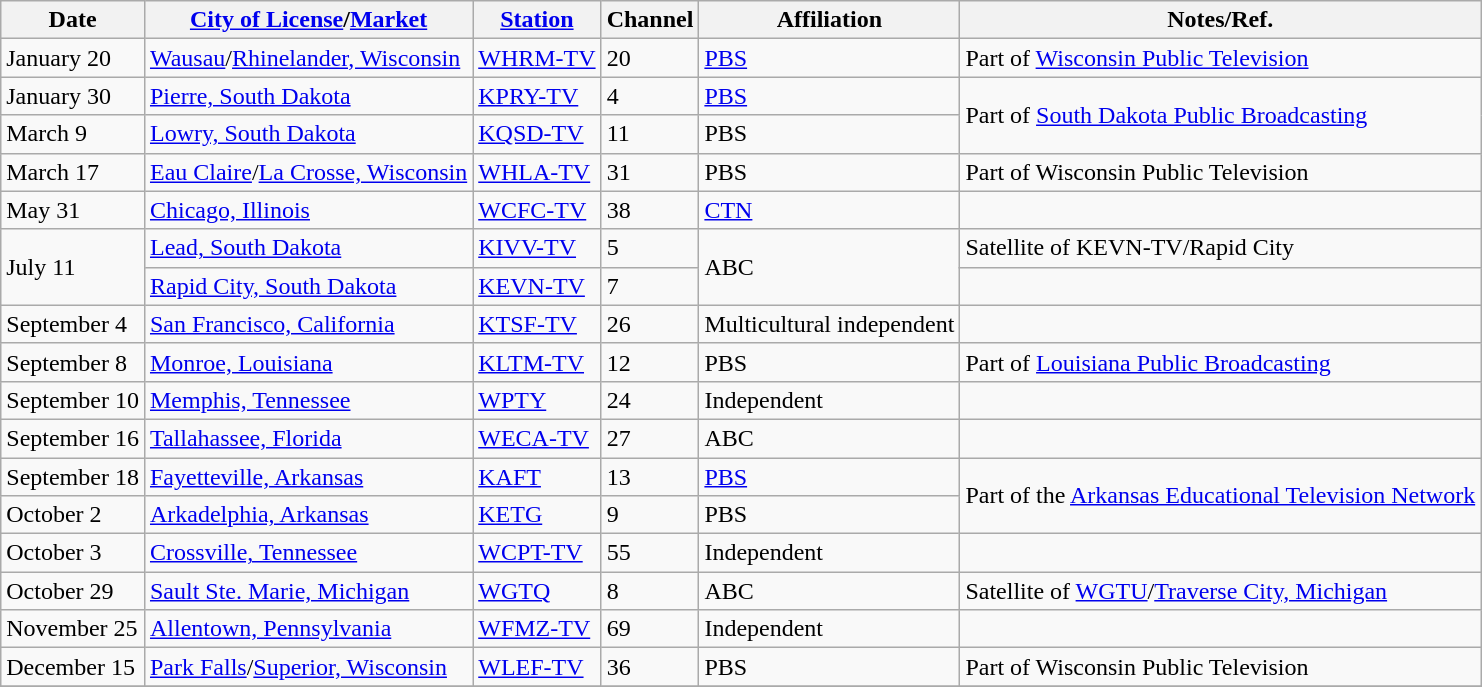<table class="wikitable sortable">
<tr>
<th>Date</th>
<th><a href='#'>City of License</a>/<a href='#'>Market</a></th>
<th><a href='#'>Station</a></th>
<th>Channel</th>
<th>Affiliation</th>
<th>Notes/Ref.</th>
</tr>
<tr>
<td>January 20</td>
<td><a href='#'>Wausau</a>/<a href='#'>Rhinelander, Wisconsin</a></td>
<td><a href='#'>WHRM-TV</a></td>
<td>20</td>
<td><a href='#'>PBS</a></td>
<td>Part of <a href='#'>Wisconsin Public Television</a></td>
</tr>
<tr>
<td>January 30</td>
<td><a href='#'>Pierre, South Dakota</a></td>
<td><a href='#'>KPRY-TV</a></td>
<td>4</td>
<td><a href='#'>PBS</a></td>
<td rowspan=2>Part of <a href='#'>South Dakota Public Broadcasting</a></td>
</tr>
<tr>
<td>March 9</td>
<td><a href='#'>Lowry, South Dakota</a></td>
<td><a href='#'>KQSD-TV</a></td>
<td>11</td>
<td>PBS</td>
</tr>
<tr>
<td>March 17</td>
<td><a href='#'>Eau Claire</a>/<a href='#'>La Crosse, Wisconsin</a></td>
<td><a href='#'>WHLA-TV</a></td>
<td>31</td>
<td>PBS</td>
<td>Part of Wisconsin Public Television</td>
</tr>
<tr>
<td>May 31</td>
<td><a href='#'>Chicago, Illinois</a></td>
<td><a href='#'>WCFC-TV</a></td>
<td>38</td>
<td><a href='#'>CTN</a></td>
<td></td>
</tr>
<tr>
<td rowspan=2>July 11</td>
<td><a href='#'>Lead, South Dakota</a></td>
<td><a href='#'>KIVV-TV</a></td>
<td>5</td>
<td rowspan=2>ABC</td>
<td>Satellite of KEVN-TV/Rapid City</td>
</tr>
<tr>
<td><a href='#'>Rapid City, South Dakota</a></td>
<td><a href='#'>KEVN-TV</a></td>
<td>7</td>
<td></td>
</tr>
<tr>
<td>September 4</td>
<td><a href='#'>San Francisco, California</a></td>
<td><a href='#'>KTSF-TV</a></td>
<td>26</td>
<td>Multicultural independent</td>
<td></td>
</tr>
<tr>
<td>September 8</td>
<td><a href='#'>Monroe, Louisiana</a></td>
<td><a href='#'>KLTM-TV</a></td>
<td>12</td>
<td>PBS</td>
<td>Part of <a href='#'>Louisiana Public Broadcasting</a></td>
</tr>
<tr>
<td>September 10</td>
<td><a href='#'>Memphis, Tennessee</a></td>
<td><a href='#'>WPTY</a></td>
<td>24</td>
<td>Independent</td>
<td></td>
</tr>
<tr>
<td>September 16</td>
<td><a href='#'>Tallahassee, Florida</a></td>
<td><a href='#'>WECA-TV</a></td>
<td>27</td>
<td>ABC</td>
<td></td>
</tr>
<tr>
<td>September 18</td>
<td><a href='#'>Fayetteville, Arkansas</a></td>
<td><a href='#'>KAFT</a></td>
<td>13</td>
<td><a href='#'>PBS</a></td>
<td rowspan=2>Part of the <a href='#'>Arkansas Educational Television Network</a></td>
</tr>
<tr>
<td>October 2</td>
<td><a href='#'>Arkadelphia, Arkansas</a></td>
<td><a href='#'>KETG</a></td>
<td>9</td>
<td>PBS</td>
</tr>
<tr>
<td>October 3</td>
<td><a href='#'>Crossville, Tennessee</a></td>
<td><a href='#'>WCPT-TV</a></td>
<td>55</td>
<td>Independent</td>
<td></td>
</tr>
<tr>
<td>October 29</td>
<td><a href='#'>Sault Ste. Marie, Michigan</a></td>
<td><a href='#'>WGTQ</a></td>
<td>8</td>
<td>ABC</td>
<td>Satellite of <a href='#'>WGTU</a>/<a href='#'>Traverse City, Michigan</a></td>
</tr>
<tr>
<td>November 25</td>
<td><a href='#'>Allentown, Pennsylvania</a></td>
<td><a href='#'>WFMZ-TV</a></td>
<td>69</td>
<td>Independent</td>
<td></td>
</tr>
<tr>
<td>December 15</td>
<td><a href='#'>Park Falls</a>/<a href='#'>Superior, Wisconsin</a> <br> </td>
<td><a href='#'>WLEF-TV</a></td>
<td>36</td>
<td>PBS</td>
<td>Part of Wisconsin Public Television</td>
</tr>
<tr>
</tr>
</table>
